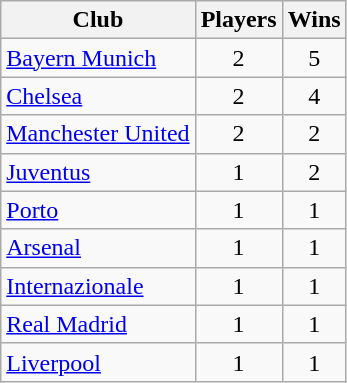<table class="wikitable">
<tr>
<th>Club</th>
<th>Players</th>
<th>Wins</th>
</tr>
<tr>
<td> <a href='#'>Bayern Munich</a></td>
<td align=center>2</td>
<td align=center>5</td>
</tr>
<tr>
<td> <a href='#'>Chelsea</a></td>
<td align=center>2</td>
<td align=center>4</td>
</tr>
<tr>
<td> <a href='#'>Manchester United</a></td>
<td align=center>2</td>
<td align=center>2</td>
</tr>
<tr>
<td> <a href='#'>Juventus</a></td>
<td align=center>1</td>
<td align=center>2</td>
</tr>
<tr>
<td> <a href='#'>Porto</a></td>
<td align=center>1</td>
<td align=center>1</td>
</tr>
<tr>
<td> <a href='#'>Arsenal</a></td>
<td align=center>1</td>
<td align=center>1</td>
</tr>
<tr>
<td> <a href='#'>Internazionale</a></td>
<td align=center>1</td>
<td align=center>1</td>
</tr>
<tr>
<td> <a href='#'>Real Madrid</a></td>
<td align=center>1</td>
<td align=center>1</td>
</tr>
<tr>
<td> <a href='#'>Liverpool</a></td>
<td align=center>1</td>
<td align=center>1</td>
</tr>
</table>
